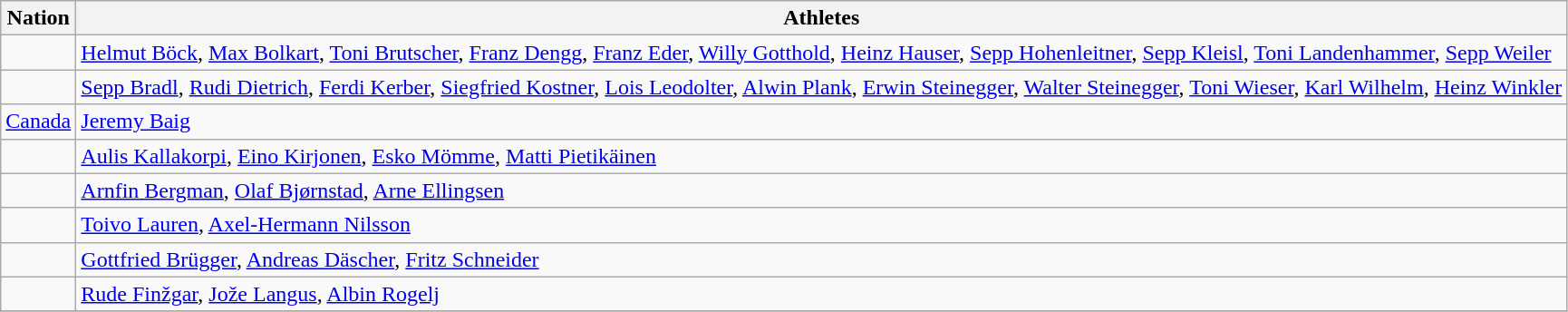<table class="wikitable sortable">
<tr>
<th>Nation</th>
<th class="unsortable">Athletes</th>
</tr>
<tr>
<td></td>
<td><a href='#'>Helmut Böck</a>, <a href='#'>Max Bolkart</a>, <a href='#'>Toni Brutscher</a>, <a href='#'>Franz Dengg</a>, <a href='#'>Franz Eder</a>, <a href='#'>Willy Gotthold</a>, <a href='#'>Heinz Hauser</a>, <a href='#'>Sepp Hohenleitner</a>, <a href='#'>Sepp Kleisl</a>, <a href='#'>Toni Landenhammer</a>, <a href='#'>Sepp Weiler</a></td>
</tr>
<tr>
<td></td>
<td><a href='#'>Sepp Bradl</a>, <a href='#'>Rudi Dietrich</a>, <a href='#'>Ferdi Kerber</a>, <a href='#'>Siegfried Kostner</a>, <a href='#'>Lois Leodolter</a>, <a href='#'>Alwin Plank</a>, <a href='#'>Erwin Steinegger</a>, <a href='#'>Walter Steinegger</a>, <a href='#'>Toni Wieser</a>, <a href='#'>Karl Wilhelm</a>, <a href='#'>Heinz Winkler</a></td>
</tr>
<tr>
<td> <a href='#'>Canada</a></td>
<td><a href='#'>Jeremy Baig</a></td>
</tr>
<tr>
<td></td>
<td><a href='#'>Aulis Kallakorpi</a>, <a href='#'>Eino Kirjonen</a>, <a href='#'>Esko Mömme</a>, <a href='#'>Matti Pietikäinen</a></td>
</tr>
<tr>
<td></td>
<td><a href='#'>Arnfin Bergman</a>, <a href='#'>Olaf Bjørnstad</a>, <a href='#'>Arne Ellingsen</a></td>
</tr>
<tr>
<td></td>
<td><a href='#'>Toivo Lauren</a>, <a href='#'>Axel-Hermann Nilsson</a></td>
</tr>
<tr>
<td></td>
<td><a href='#'>Gottfried Brügger</a>, <a href='#'>Andreas Däscher</a>, <a href='#'>Fritz Schneider</a></td>
</tr>
<tr>
<td></td>
<td><a href='#'>Rude Finžgar</a>, <a href='#'>Jože Langus</a>, <a href='#'>Albin Rogelj</a></td>
</tr>
<tr>
</tr>
</table>
